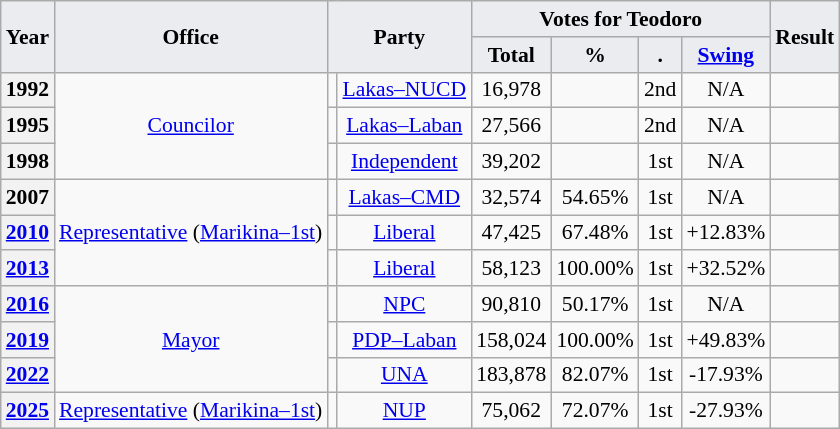<table class="wikitable" style="font-size:90%; text-align:center;">
<tr>
<th rowspan="2" style="background:#eaecf0;">Year</th>
<th rowspan="2" style="background:#eaecf0;">Office</th>
<th colspan="2" rowspan="2" style="background:#eaecf0;">Party</th>
<th colspan="4" style="background:#eaecf0;">Votes for Teodoro</th>
<th rowspan="2" style="background:#eaecf0;">Result</th>
</tr>
<tr>
<th style="background:#eaecf0;">Total</th>
<th style="background:#eaecf0;">%</th>
<th style="background:#eaecf0;">.</th>
<th style="background:#eaecf0;"><a href='#'>Swing</a></th>
</tr>
<tr>
<th>1992</th>
<td rowspan="3"><a href='#'>Councilor</a></td>
<td></td>
<td><a href='#'>Lakas–NUCD</a></td>
<td>16,978</td>
<td></td>
<td>2nd</td>
<td>N/A</td>
<td></td>
</tr>
<tr>
<th>1995</th>
<td></td>
<td><a href='#'>Lakas–Laban</a></td>
<td>27,566</td>
<td></td>
<td>2nd</td>
<td>N/A</td>
<td></td>
</tr>
<tr>
<th>1998</th>
<td></td>
<td><a href='#'>Independent</a></td>
<td>39,202</td>
<td></td>
<td>1st</td>
<td>N/A</td>
<td></td>
</tr>
<tr>
<th>2007</th>
<td rowspan="3"><a href='#'>Representative</a> (<a href='#'>Marikina–1st</a>)</td>
<td></td>
<td><a href='#'>Lakas–CMD</a></td>
<td>32,574</td>
<td>54.65%</td>
<td>1st</td>
<td>N/A</td>
<td></td>
</tr>
<tr>
<th><a href='#'>2010</a></th>
<td></td>
<td><a href='#'>Liberal</a></td>
<td>47,425</td>
<td>67.48%</td>
<td>1st</td>
<td>+12.83%</td>
<td></td>
</tr>
<tr>
<th><a href='#'>2013</a></th>
<td></td>
<td><a href='#'>Liberal</a></td>
<td>58,123</td>
<td>100.00%</td>
<td>1st</td>
<td>+32.52%</td>
<td></td>
</tr>
<tr>
<th><a href='#'>2016</a></th>
<td rowspan="3"><a href='#'>Mayor</a></td>
<td></td>
<td><a href='#'>NPC</a></td>
<td>90,810</td>
<td>50.17%</td>
<td>1st</td>
<td>N/A</td>
<td></td>
</tr>
<tr>
<th><a href='#'>2019</a></th>
<td></td>
<td><a href='#'>PDP–Laban</a></td>
<td>158,024</td>
<td>100.00%</td>
<td>1st</td>
<td>+49.83%</td>
<td></td>
</tr>
<tr>
<th><a href='#'>2022</a></th>
<td></td>
<td><a href='#'>UNA</a></td>
<td>183,878</td>
<td>82.07%</td>
<td>1st</td>
<td>-17.93%</td>
<td></td>
</tr>
<tr>
<th><a href='#'>2025</a></th>
<td><a href='#'>Representative</a> (<a href='#'>Marikina–1st</a>)</td>
<td></td>
<td><a href='#'>NUP</a></td>
<td>75,062</td>
<td>72.07%</td>
<td>1st</td>
<td>-27.93%</td>
<td></td>
</tr>
</table>
